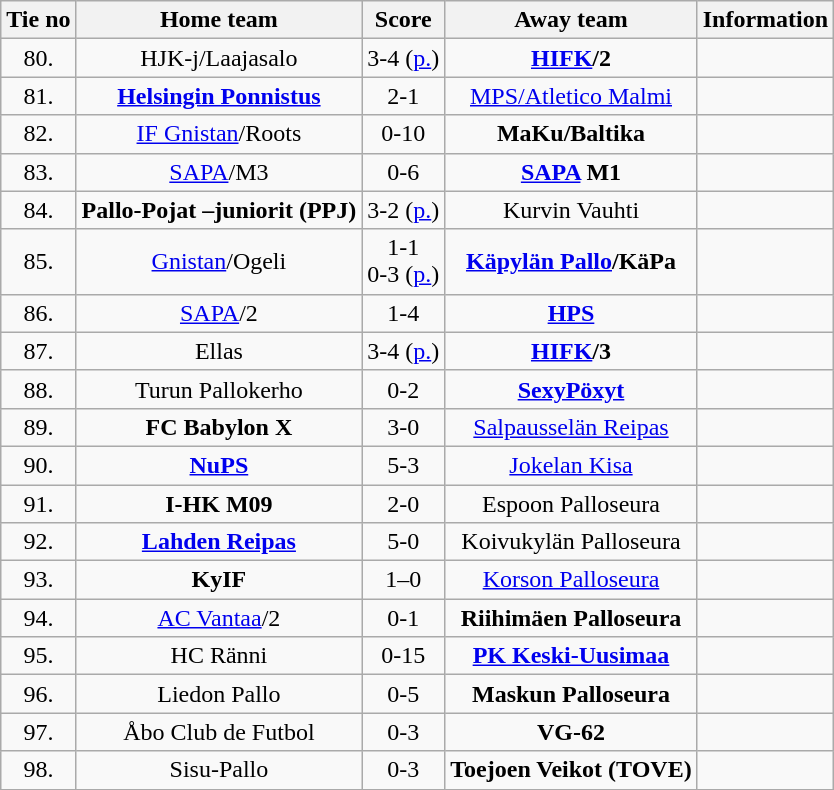<table class="wikitable" style="text-align:center">
<tr>
<th style= width="40px">Tie no</th>
<th style= width="150px">Home team</th>
<th style= width="60px">Score</th>
<th style= width="150px">Away team</th>
<th style= width="30px">Information</th>
</tr>
<tr>
<td>80.</td>
<td>HJK-j/Laajasalo</td>
<td>3-4 (<a href='#'>p.</a>)</td>
<td><strong><a href='#'>HIFK</a>/2</strong></td>
<td></td>
</tr>
<tr>
<td>81.</td>
<td><strong><a href='#'>Helsingin Ponnistus</a></strong></td>
<td>2-1</td>
<td><a href='#'>MPS/Atletico Malmi</a></td>
<td></td>
</tr>
<tr>
<td>82.</td>
<td><a href='#'>IF Gnistan</a>/Roots</td>
<td>0-10</td>
<td><strong>MaKu/Baltika</strong></td>
<td></td>
</tr>
<tr>
<td>83.</td>
<td><a href='#'>SAPA</a>/M3</td>
<td>0-6</td>
<td><strong><a href='#'>SAPA</a> M1</strong></td>
<td></td>
</tr>
<tr>
<td>84.</td>
<td><strong>Pallo-Pojat –juniorit (PPJ)</strong></td>
<td>3-2 (<a href='#'>p.</a>)</td>
<td>Kurvin Vauhti</td>
<td></td>
</tr>
<tr>
<td>85.</td>
<td><a href='#'>Gnistan</a>/Ogeli</td>
<td>1-1<br>0-3 (<a href='#'>p.</a>)</td>
<td><strong><a href='#'>Käpylän Pallo</a>/KäPa</strong></td>
<td></td>
</tr>
<tr>
<td>86.</td>
<td><a href='#'>SAPA</a>/2</td>
<td>1-4</td>
<td><strong><a href='#'>HPS</a></strong></td>
<td></td>
</tr>
<tr>
<td>87.</td>
<td>Ellas</td>
<td>3-4 (<a href='#'>p.</a>)</td>
<td><strong><a href='#'>HIFK</a>/3</strong></td>
<td></td>
</tr>
<tr>
<td>88.</td>
<td>Turun Pallokerho</td>
<td>0-2</td>
<td><strong><a href='#'>SexyPöxyt</a></strong></td>
<td></td>
</tr>
<tr>
<td>89.</td>
<td><strong>FC Babylon X</strong></td>
<td>3-0</td>
<td><a href='#'>Salpausselän Reipas</a></td>
<td></td>
</tr>
<tr>
<td>90.</td>
<td><strong><a href='#'>NuPS</a></strong></td>
<td>5-3</td>
<td><a href='#'>Jokelan Kisa</a></td>
<td></td>
</tr>
<tr>
<td>91.</td>
<td><strong>I-HK M09</strong></td>
<td>2-0</td>
<td>Espoon Palloseura</td>
<td></td>
</tr>
<tr>
<td>92.</td>
<td><strong><a href='#'>Lahden Reipas</a></strong></td>
<td>5-0</td>
<td>Koivukylän Palloseura</td>
<td></td>
</tr>
<tr>
<td>93.</td>
<td><strong>KyIF</strong></td>
<td>1–0</td>
<td><a href='#'>Korson Palloseura</a></td>
<td></td>
</tr>
<tr>
<td>94.</td>
<td><a href='#'>AC Vantaa</a>/2</td>
<td>0-1</td>
<td><strong>Riihimäen Palloseura</strong></td>
<td></td>
</tr>
<tr>
<td>95.</td>
<td>HC Ränni</td>
<td>0-15</td>
<td><strong><a href='#'>PK Keski-Uusimaa</a></strong></td>
<td></td>
</tr>
<tr>
<td>96.</td>
<td>Liedon Pallo</td>
<td>0-5</td>
<td><strong>Maskun Palloseura</strong></td>
<td></td>
</tr>
<tr>
<td>97.</td>
<td>Åbo Club de Futbol</td>
<td>0-3</td>
<td><strong>VG-62</strong></td>
<td></td>
</tr>
<tr>
<td>98.</td>
<td>Sisu-Pallo</td>
<td>0-3</td>
<td><strong>Toejoen Veikot (TOVE)</strong></td>
<td></td>
</tr>
<tr>
</tr>
</table>
